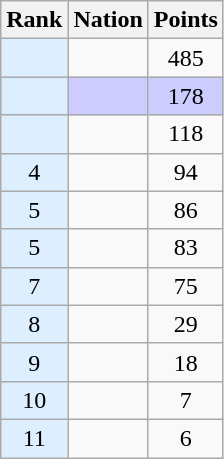<table class="wikitable sortable" style="text-align:center">
<tr>
<th>Rank</th>
<th>Nation</th>
<th>Points</th>
</tr>
<tr>
<td bgcolor = DDEEFF></td>
<td align=left></td>
<td>485</td>
</tr>
<tr style="background-color:#ccccff">
<td bgcolor = DDEEFF></td>
<td align=left></td>
<td>178</td>
</tr>
<tr>
<td bgcolor = DDEEFF></td>
<td align=left></td>
<td>118</td>
</tr>
<tr>
<td bgcolor = DDEEFF>4</td>
<td align=left></td>
<td>94</td>
</tr>
<tr>
<td bgcolor = DDEEFF>5</td>
<td align=left></td>
<td>86</td>
</tr>
<tr>
<td bgcolor = DDEEFF>5</td>
<td align=left></td>
<td>83</td>
</tr>
<tr>
<td bgcolor = DDEEFF>7</td>
<td align=left></td>
<td>75</td>
</tr>
<tr>
<td bgcolor = DDEEFF>8</td>
<td align=left></td>
<td>29</td>
</tr>
<tr>
<td bgcolor = DDEEFF>9</td>
<td align=left></td>
<td>18</td>
</tr>
<tr>
<td bgcolor = DDEEFF>10</td>
<td align=left></td>
<td>7</td>
</tr>
<tr>
<td bgcolor = DDEEFF>11</td>
<td align=left></td>
<td>6</td>
</tr>
</table>
